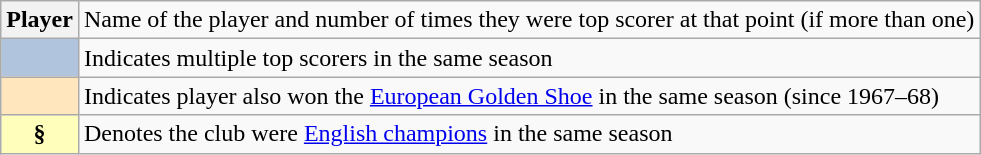<table class="wikitable plainrowheaders">
<tr>
<th scope="row"><strong>Player </strong></th>
<td>Name of the player and number of times they were top scorer at that point (if more than one)</td>
</tr>
<tr>
<th scope="row" style="text-align:center; background:#B0C4DE"><sup></sup></th>
<td>Indicates multiple top scorers in the same season</td>
</tr>
<tr>
<th scope="row" style="text-align:center; background:#FFE6BD"></th>
<td>Indicates player also won the <a href='#'>European Golden Shoe</a> in the same season (since 1967–68)</td>
</tr>
<tr>
<th scope="row" style="text-align:center; background:#FFFFBB">§</th>
<td>Denotes the club were <a href='#'>English champions</a> in the same season</td>
</tr>
</table>
